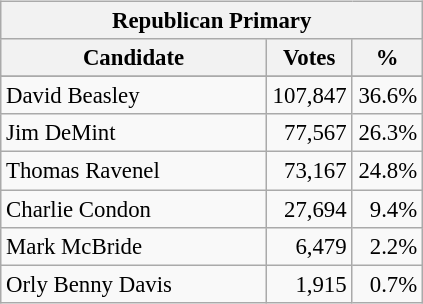<table class="wikitable" align="left" style="margin: 1em 1em 1em 0; font-size: 95%;">
<tr>
<th colspan="3">Republican Primary</th>
</tr>
<tr>
<th colspan="1" style="width: 170px">Candidate</th>
<th style="width: 50px">Votes</th>
<th style="width: 40px">%</th>
</tr>
<tr>
</tr>
<tr>
<td>David Beasley</td>
<td align="right">107,847</td>
<td align="right">36.6%</td>
</tr>
<tr>
<td>Jim DeMint</td>
<td align="right">77,567</td>
<td align="right">26.3%</td>
</tr>
<tr>
<td>Thomas Ravenel</td>
<td align="right">73,167</td>
<td align="right">24.8%</td>
</tr>
<tr>
<td>Charlie Condon</td>
<td align="right">27,694</td>
<td align="right">9.4%</td>
</tr>
<tr>
<td>Mark McBride</td>
<td align="right">6,479</td>
<td align="right">2.2%</td>
</tr>
<tr>
<td>Orly Benny Davis</td>
<td align="right">1,915</td>
<td align="right">0.7%</td>
</tr>
</table>
